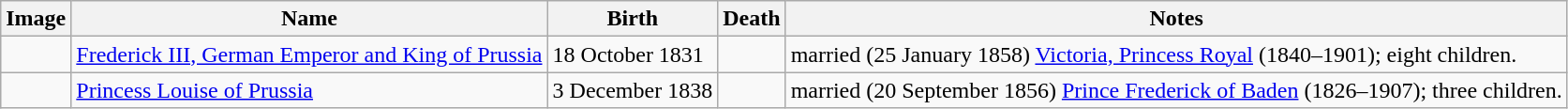<table class="wikitable">
<tr>
<th>Image</th>
<th>Name</th>
<th>Birth</th>
<th>Death</th>
<th>Notes</th>
</tr>
<tr>
<td align=center></td>
<td><a href='#'>Frederick III, German Emperor and King of Prussia</a></td>
<td>18 October 1831</td>
<td></td>
<td>married (25 January 1858) <a href='#'>Victoria, Princess Royal</a> (1840–1901); eight children.</td>
</tr>
<tr>
<td align=center></td>
<td><a href='#'>Princess Louise of Prussia</a></td>
<td>3 December 1838</td>
<td></td>
<td>married (20 September 1856) <a href='#'>Prince Frederick of Baden</a> (1826–1907); three children.</td>
</tr>
</table>
